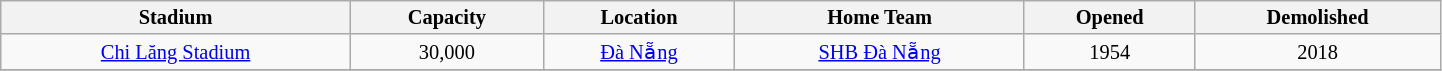<table class="wikitable sortable" style="width:76%; text-align:center; background:#f9f9f9; font-size:85%;">
<tr>
<th>Stadium</th>
<th>Capacity</th>
<th>Location</th>
<th>Home Team</th>
<th>Opened</th>
<th>Demolished</th>
</tr>
<tr>
<td><a href='#'>Chi Lăng Stadium</a></td>
<td>30,000</td>
<td><a href='#'>Đà Nẵng</a></td>
<td><a href='#'>SHB Đà Nẵng</a></td>
<td>1954</td>
<td>2018</td>
</tr>
<tr>
</tr>
</table>
